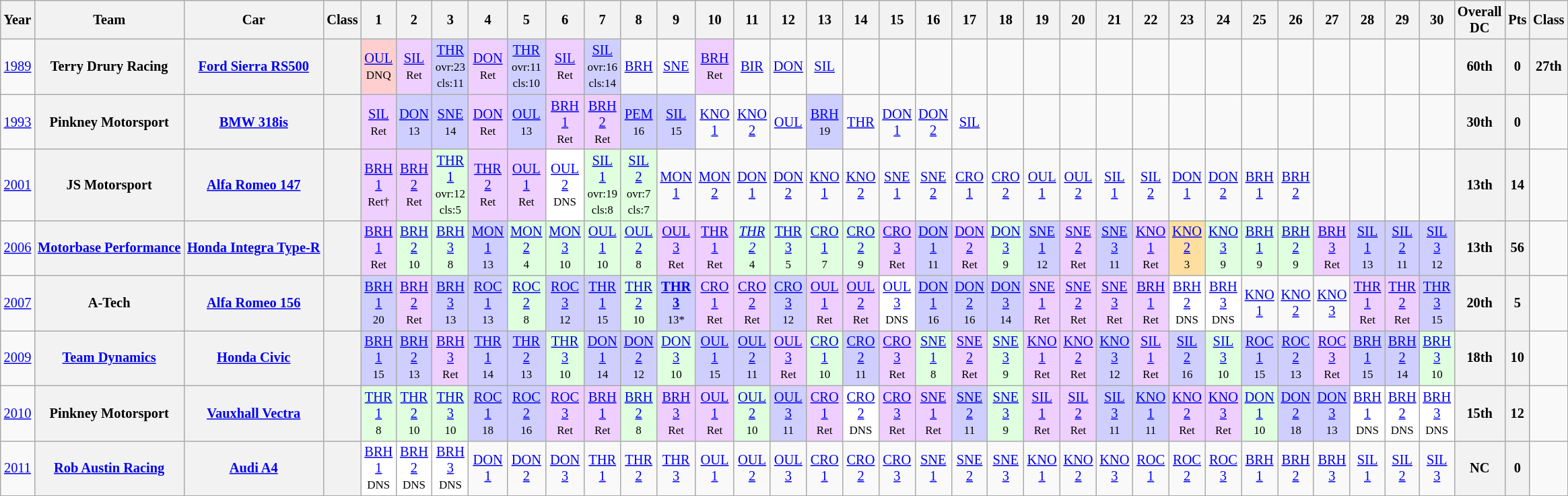<table class="wikitable" style="text-align:center; font-size:85%">
<tr>
<th>Year</th>
<th>Team</th>
<th>Car</th>
<th>Class</th>
<th>1</th>
<th>2</th>
<th>3</th>
<th>4</th>
<th>5</th>
<th>6</th>
<th>7</th>
<th>8</th>
<th>9</th>
<th>10</th>
<th>11</th>
<th>12</th>
<th>13</th>
<th>14</th>
<th>15</th>
<th>16</th>
<th>17</th>
<th>18</th>
<th>19</th>
<th>20</th>
<th>21</th>
<th>22</th>
<th>23</th>
<th>24</th>
<th>25</th>
<th>26</th>
<th>27</th>
<th>28</th>
<th>29</th>
<th>30</th>
<th>Overall<br>DC</th>
<th>Pts</th>
<th>Class</th>
</tr>
<tr>
<td><a href='#'>1989</a></td>
<th nowrap>Terry Drury Racing</th>
<th nowrap><a href='#'>Ford Sierra RS500</a></th>
<th><span></span></th>
<td style="background:#FFCFCF;"><a href='#'>OUL</a><br><small>DNQ</small></td>
<td style="background:#EFCFFF;"><a href='#'>SIL</a><br><small>Ret</small></td>
<td style="background:#CFCFFF;"><a href='#'>THR</a><br><small>ovr:23<br>cls:11</small></td>
<td style="background:#EFCFFF;"><a href='#'>DON</a><br><small>Ret</small></td>
<td style="background:#CFCFFF;"><a href='#'>THR</a><br><small>ovr:11<br>cls:10</small></td>
<td style="background:#EFCFFF;"><a href='#'>SIL</a><br><small>Ret</small></td>
<td style="background:#CFCFFF;"><a href='#'>SIL</a><br><small>ovr:16<br>cls:14</small></td>
<td><a href='#'>BRH</a></td>
<td><a href='#'>SNE</a></td>
<td style="background:#EFCFFF;"><a href='#'>BRH</a><br><small>Ret</small></td>
<td><a href='#'>BIR</a></td>
<td><a href='#'>DON</a></td>
<td><a href='#'>SIL</a></td>
<td></td>
<td></td>
<td></td>
<td></td>
<td></td>
<td></td>
<td></td>
<td></td>
<td></td>
<td></td>
<td></td>
<td></td>
<td></td>
<td></td>
<td></td>
<td></td>
<td></td>
<th>60th</th>
<th>0</th>
<th>27th</th>
</tr>
<tr>
<td><a href='#'>1993</a></td>
<th nowrap>Pinkney Motorsport</th>
<th nowrap><a href='#'>BMW 318is</a></th>
<th></th>
<td style="background:#EFCFFF;"><a href='#'>SIL</a><br><small>Ret</small></td>
<td style="background:#CFCFFF;"><a href='#'>DON</a><br><small>13</small></td>
<td style="background:#CFCFFF;"><a href='#'>SNE</a><br><small>14</small></td>
<td style="background:#EFCFFF;"><a href='#'>DON</a><br><small>Ret</small></td>
<td style="background:#CFCFFF;"><a href='#'>OUL</a><br><small>13</small></td>
<td style="background:#EFCFFF;"><a href='#'>BRH<br>1</a><br><small>Ret</small></td>
<td style="background:#EFCFFF;"><a href='#'>BRH<br>2</a><br><small>Ret</small></td>
<td style="background:#CFCFFF;"><a href='#'>PEM</a><br><small>16</small></td>
<td style="background:#CFCFFF;"><a href='#'>SIL</a><br><small>15</small></td>
<td><a href='#'>KNO<br>1</a></td>
<td><a href='#'>KNO<br>2</a></td>
<td><a href='#'>OUL</a></td>
<td style="background:#CFCFFF;"><a href='#'>BRH</a><br><small>19</small></td>
<td><a href='#'>THR</a></td>
<td><a href='#'>DON<br>1</a></td>
<td><a href='#'>DON<br>2</a></td>
<td><a href='#'>SIL</a></td>
<td></td>
<td></td>
<td></td>
<td></td>
<td></td>
<td></td>
<td></td>
<td></td>
<td></td>
<td></td>
<td></td>
<td></td>
<td></td>
<th>30th</th>
<th>0</th>
<td></td>
</tr>
<tr>
<td><a href='#'>2001</a></td>
<th nowrap>JS Motorsport</th>
<th nowrap><a href='#'>Alfa Romeo 147</a></th>
<th><span></span></th>
<td style="background:#EFCFFF;"><a href='#'>BRH<br>1</a><br><small>Ret†</small></td>
<td style="background:#EFCFFF;"><a href='#'>BRH<br>2</a><br><small>Ret</small></td>
<td style="background:#DFFFDF;"><a href='#'>THR<br>1</a><br><small>ovr:12<br>cls:5</small></td>
<td style="background:#EFCFFF;"><a href='#'>THR<br>2</a><br><small>Ret</small></td>
<td style="background:#EFCFFF;"><a href='#'>OUL<br>1</a><br><small>Ret</small></td>
<td style="background:#FFFFFF;"><a href='#'>OUL<br>2</a><br><small>DNS</small></td>
<td style="background:#DFFFDF;"><a href='#'>SIL<br>1</a><br><small>ovr:19<br>cls:8</small></td>
<td style="background:#DFFFDF;"><a href='#'>SIL<br>2</a><br><small>ovr:7<br>cls:7</small></td>
<td><a href='#'>MON<br>1</a></td>
<td><a href='#'>MON<br>2</a></td>
<td><a href='#'>DON<br>1</a></td>
<td><a href='#'>DON<br>2</a></td>
<td><a href='#'>KNO<br>1</a></td>
<td><a href='#'>KNO<br>2</a></td>
<td><a href='#'>SNE<br>1</a></td>
<td><a href='#'>SNE<br>2</a></td>
<td><a href='#'>CRO<br>1</a></td>
<td><a href='#'>CRO<br>2</a></td>
<td><a href='#'>OUL<br>1</a></td>
<td><a href='#'>OUL<br>2</a></td>
<td><a href='#'>SIL<br>1</a></td>
<td><a href='#'>SIL<br>2</a></td>
<td><a href='#'>DON<br>1</a></td>
<td><a href='#'>DON<br>2</a></td>
<td><a href='#'>BRH<br>1</a></td>
<td><a href='#'>BRH<br>2</a></td>
<td></td>
<td></td>
<td></td>
<td></td>
<th>13th</th>
<th>14</th>
<td></td>
</tr>
<tr>
<td><a href='#'>2006</a></td>
<th nowrap><a href='#'>Motorbase Performance</a></th>
<th nowrap><a href='#'>Honda Integra Type-R</a></th>
<th></th>
<td style="background:#EFCFFF;"><a href='#'>BRH<br>1</a><br><small>Ret</small></td>
<td style="background:#DFFFDF;"><a href='#'>BRH<br>2</a><br><small>10</small></td>
<td style="background:#DFFFDF;"><a href='#'>BRH<br>3</a><br><small>8</small></td>
<td style="background:#CFCFFF;"><a href='#'>MON<br>1</a><br><small>13</small></td>
<td style="background:#DFFFDF;"><a href='#'>MON<br>2</a><br><small>4</small></td>
<td style="background:#DFFFDF;"><a href='#'>MON<br>3</a><br><small>10</small></td>
<td style="background:#DFFFDF;"><a href='#'>OUL<br>1</a><br><small>10</small></td>
<td style="background:#DFFFDF;"><a href='#'>OUL<br>2</a><br><small>8</small></td>
<td style="background:#EFCFFF;"><a href='#'>OUL<br>3</a><br><small>Ret</small></td>
<td style="background:#EFCFFF;"><a href='#'>THR<br>1</a><br><small>Ret</small></td>
<td style="background:#DFFFDF;"><em><a href='#'>THR<br>2</a></em><br><small>4</small></td>
<td style="background:#DFFFDF;"><a href='#'>THR<br>3</a><br><small>5</small></td>
<td style="background:#DFFFDF;"><a href='#'>CRO<br>1</a><br><small>7</small></td>
<td style="background:#DFFFDF;"><a href='#'>CRO<br>2</a><br><small>9</small></td>
<td style="background:#EFCFFF;"><a href='#'>CRO<br>3</a><br><small>Ret</small></td>
<td style="background:#CFCFFF;"><a href='#'>DON<br>1</a><br><small>11</small></td>
<td style="background:#EFCFFF;"><a href='#'>DON<br>2</a><br><small>Ret</small></td>
<td style="background:#DFFFDF;"><a href='#'>DON<br>3</a><br><small>9</small></td>
<td style="background:#CFCFFF;"><a href='#'>SNE<br>1</a><br><small>12</small></td>
<td style="background:#EFCFFF;"><a href='#'>SNE<br>2</a><br><small>Ret</small></td>
<td style="background:#CFCFFF;"><a href='#'>SNE<br>3</a><br><small>11</small></td>
<td style="background:#EFCFFF;"><a href='#'>KNO<br>1</a><br><small>Ret</small></td>
<td style="background:#FFDF9F;"><a href='#'>KNO<br>2</a><br><small>3</small></td>
<td style="background:#DFFFDF;"><a href='#'>KNO<br>3</a><br><small>9</small></td>
<td style="background:#DFFFDF;"><a href='#'>BRH<br>1</a><br><small>9</small></td>
<td style="background:#DFFFDF;"><a href='#'>BRH<br>2</a><br><small>9</small></td>
<td style="background:#EFCFFF;"><a href='#'>BRH<br>3</a><br><small>Ret</small></td>
<td style="background:#CFCFFF;"><a href='#'>SIL<br>1</a><br><small>13</small></td>
<td style="background:#CFCFFF;"><a href='#'>SIL<br>2</a><br><small>11</small></td>
<td style="background:#CFCFFF;"><a href='#'>SIL<br>3</a><br><small>12</small></td>
<th>13th</th>
<th>56</th>
<td></td>
</tr>
<tr>
<td><a href='#'>2007</a></td>
<th nowrap>A-Tech</th>
<th nowrap><a href='#'>Alfa Romeo 156</a></th>
<th></th>
<td style="background:#CFCFFF;"><a href='#'>BRH<br>1</a><br><small>20</small></td>
<td style="background:#EFCFFF;"><a href='#'>BRH<br>2</a><br><small>Ret</small></td>
<td style="background:#CFCFFF;"><a href='#'>BRH<br>3</a><br><small>13</small></td>
<td style="background:#CFCFFF;"><a href='#'>ROC<br>1</a><br><small>13</small></td>
<td style="background:#DFFFDF;"><a href='#'>ROC<br>2</a><br><small>8</small></td>
<td style="background:#CFCFFF;"><a href='#'>ROC<br>3</a><br><small>12</small></td>
<td style="background:#CFCFFF;"><a href='#'>THR<br>1</a><br><small>15</small></td>
<td style="background:#DFFFDF;"><a href='#'>THR<br>2</a><br><small>10</small></td>
<td style="background:#CFCFFF;"><strong><a href='#'>THR<br>3</a></strong><br><small>13*</small></td>
<td style="background:#EFCFFF;"><a href='#'>CRO<br>1</a><br><small>Ret</small></td>
<td style="background:#EFCFFF;"><a href='#'>CRO<br>2</a><br><small>Ret</small></td>
<td style="background:#CFCFFF;"><a href='#'>CRO<br>3</a><br><small>12</small></td>
<td style="background:#EFCFFF;"><a href='#'>OUL<br>1</a><br><small>Ret</small></td>
<td style="background:#EFCFFF;"><a href='#'>OUL<br>2</a><br><small>Ret</small></td>
<td style="background:#FFFFFF;"><a href='#'>OUL<br>3</a><br><small>DNS</small></td>
<td style="background:#CFCFFF;"><a href='#'>DON<br>1</a><br><small>16</small></td>
<td style="background:#CFCFFF;"><a href='#'>DON<br>2</a><br><small>16</small></td>
<td style="background:#CFCFFF;"><a href='#'>DON<br>3</a><br><small>14</small></td>
<td style="background:#EFCFFF;"><a href='#'>SNE<br>1</a><br><small>Ret</small></td>
<td style="background:#EFCFFF;"><a href='#'>SNE<br>2</a><br><small>Ret</small></td>
<td style="background:#EFCFFF;"><a href='#'>SNE<br>3</a><br><small>Ret</small></td>
<td style="background:#EFCFFF;"><a href='#'>BRH<br>1</a><br><small>Ret</small></td>
<td style="background:#FFFFFF;"><a href='#'>BRH<br>2</a><br><small>DNS</small></td>
<td style="background:#FFFFFF;"><a href='#'>BRH<br>3</a><br><small>DNS</small></td>
<td><a href='#'>KNO<br>1</a></td>
<td><a href='#'>KNO<br>2</a></td>
<td><a href='#'>KNO<br>3</a></td>
<td style="background:#EFCFFF;"><a href='#'>THR<br>1</a><br><small>Ret</small></td>
<td style="background:#EFCFFF;"><a href='#'>THR<br>2</a><br><small>Ret</small></td>
<td style="background:#CFCFFF;"><a href='#'>THR<br>3</a><br><small>15</small></td>
<th>20th</th>
<th>5</th>
<td></td>
</tr>
<tr>
<td><a href='#'>2009</a></td>
<th nowrap><a href='#'>Team Dynamics</a></th>
<th nowrap><a href='#'>Honda Civic</a></th>
<th></th>
<td style="background:#CFCFFF;"><a href='#'>BRH<br>1</a><br><small>15</small></td>
<td style="background:#CFCFFF;"><a href='#'>BRH<br>2</a><br><small>13</small></td>
<td style="background:#EFCFFF;"><a href='#'>BRH<br>3</a><br><small>Ret</small></td>
<td style="background:#CFCFFF;"><a href='#'>THR<br>1</a><br><small>14</small></td>
<td style="background:#CFCFFF;"><a href='#'>THR<br>2</a><br><small>13</small></td>
<td style="background:#DFFFDF;"><a href='#'>THR<br>3</a><br><small>10</small></td>
<td style="background:#CFCFFF;"><a href='#'>DON<br>1</a><br><small>14</small></td>
<td style="background:#CFCFFF;"><a href='#'>DON<br>2</a><br><small>12</small></td>
<td style="background:#DFFFDF;"><a href='#'>DON<br>3</a><br><small>10</small></td>
<td style="background:#CFCFFF;"><a href='#'>OUL<br>1</a><br><small>15</small></td>
<td style="background:#CFCFFF;"><a href='#'>OUL<br>2</a><br><small>11</small></td>
<td style="background:#EFCFFF;"><a href='#'>OUL<br>3</a><br><small>Ret</small></td>
<td style="background:#DFFFDF;"><a href='#'>CRO<br>1</a><br><small>10</small></td>
<td style="background:#CFCFFF;"><a href='#'>CRO<br>2</a><br><small>11</small></td>
<td style="background:#EFCFFF;"><a href='#'>CRO<br>3</a><br><small>Ret</small></td>
<td style="background:#DFFFDF;"><a href='#'>SNE<br>1</a><br><small>8</small></td>
<td style="background:#EFCFFF;"><a href='#'>SNE<br>2</a><br><small>Ret</small></td>
<td style="background:#DFFFDF;"><a href='#'>SNE<br>3</a><br><small>9</small></td>
<td style="background:#EFCFFF;"><a href='#'>KNO<br>1</a><br><small>Ret</small></td>
<td style="background:#EFCFFF;"><a href='#'>KNO<br>2</a><br><small>Ret</small></td>
<td style="background:#CFCFFF;"><a href='#'>KNO<br>3</a><br><small>12</small></td>
<td style="background:#EFCFFF;"><a href='#'>SIL<br>1</a><br><small>Ret</small></td>
<td style="background:#CFCFFF;"><a href='#'>SIL<br>2</a><br><small>16</small></td>
<td style="background:#DFFFDF;"><a href='#'>SIL<br>3</a><br><small>10</small></td>
<td style="background:#CFCFFF;"><a href='#'>ROC<br>1</a><br><small>15</small></td>
<td style="background:#CFCFFF;"><a href='#'>ROC<br>2</a><br><small>13</small></td>
<td style="background:#EFCFFF;"><a href='#'>ROC<br>3</a><br><small>Ret</small></td>
<td style="background:#CFCFFF;"><a href='#'>BRH<br>1</a><br><small>15</small></td>
<td style="background:#CFCFFF;"><a href='#'>BRH<br>2</a><br><small>14</small></td>
<td style="background:#DFFFDF;"><a href='#'>BRH<br>3</a><br><small>10</small></td>
<th>18th</th>
<th>10</th>
<td></td>
</tr>
<tr>
<td><a href='#'>2010</a></td>
<th nowrap>Pinkney Motorsport</th>
<th nowrap><a href='#'>Vauxhall Vectra</a></th>
<th></th>
<td style="background:#DFFFDF;"><a href='#'>THR<br>1</a><br><small>8</small></td>
<td style="background:#DFFFDF;"><a href='#'>THR<br>2</a><br><small>10</small></td>
<td style="background:#DFFFDF;"><a href='#'>THR<br>3</a><br><small>10</small></td>
<td style="background:#CFCFFF;"><a href='#'>ROC<br>1</a><br><small>18</small></td>
<td style="background:#CFCFFF;"><a href='#'>ROC<br>2</a><br><small>16</small></td>
<td style="background:#EFCFFF;"><a href='#'>ROC<br>3</a><br><small>Ret</small></td>
<td style="background:#EFCFFF;"><a href='#'>BRH<br>1</a><br><small>Ret</small></td>
<td style="background:#DFFFDF;"><a href='#'>BRH<br>2</a><br><small>8</small></td>
<td style="background:#EFCFFF;"><a href='#'>BRH<br>3</a><br><small>Ret</small></td>
<td style="background:#EFCFFF;"><a href='#'>OUL<br>1</a><br><small>Ret</small></td>
<td style="background:#DFFFDF;"><a href='#'>OUL<br>2</a><br><small>10</small></td>
<td style="background:#CFCFFF;"><a href='#'>OUL<br>3</a><br><small>11</small></td>
<td style="background:#EFCFFF;"><a href='#'>CRO<br>1</a><br><small>Ret</small></td>
<td style="background:#FFFFFF;"><a href='#'>CRO<br>2</a><br><small>DNS</small></td>
<td style="background:#EFCFFF;"><a href='#'>CRO<br>3</a><br><small>Ret</small></td>
<td style="background:#EFCFFF;"><a href='#'>SNE<br>1</a><br><small>Ret</small></td>
<td style="background:#CFCFFF;"><a href='#'>SNE<br>2</a><br><small>11</small></td>
<td style="background:#DFFFDF;"><a href='#'>SNE<br>3</a><br><small>9</small></td>
<td style="background:#EFCFFF;"><a href='#'>SIL<br>1</a><br><small>Ret</small></td>
<td style="background:#EFCFFF;"><a href='#'>SIL<br>2</a><br><small>Ret</small></td>
<td style="background:#CFCFFF;"><a href='#'>SIL<br>3</a><br><small>11</small></td>
<td style="background:#CFCFFF;"><a href='#'>KNO<br>1</a><br><small>11</small></td>
<td style="background:#EFCFFF;"><a href='#'>KNO<br>2</a><br><small>Ret</small></td>
<td style="background:#EFCFFF;"><a href='#'>KNO<br>3</a><br><small>Ret</small></td>
<td style="background:#DFFFDF;"><a href='#'>DON<br>1</a><br><small>10</small></td>
<td style="background:#CFCFFF;"><a href='#'>DON<br>2</a><br><small>18</small></td>
<td style="background:#CFCFFF;"><a href='#'>DON<br>3</a><br><small>13</small></td>
<td style="background:#FFFFFF;"><a href='#'>BRH<br>1</a><br><small>DNS</small></td>
<td style="background:#FFFFFF;"><a href='#'>BRH<br>2</a><br><small>DNS</small></td>
<td style="background:#FFFFFF;"><a href='#'>BRH<br>3</a><br><small>DNS</small></td>
<th>15th</th>
<th>12</th>
<td></td>
</tr>
<tr>
<td><a href='#'>2011</a></td>
<th nowrap><a href='#'>Rob Austin Racing</a></th>
<th nowrap><a href='#'>Audi A4</a></th>
<th></th>
<td style="background:#FFFFFF;"><a href='#'>BRH<br>1</a><br><small>DNS</small></td>
<td style="background:#FFFFFF;"><a href='#'>BRH<br>2</a><br><small>DNS</small></td>
<td style="background:#FFFFFF;"><a href='#'>BRH<br>3</a><br><small>DNS</small></td>
<td><a href='#'>DON<br>1</a></td>
<td><a href='#'>DON<br>2</a></td>
<td><a href='#'>DON<br>3</a></td>
<td><a href='#'>THR<br>1</a></td>
<td><a href='#'>THR<br>2</a></td>
<td><a href='#'>THR<br>3</a></td>
<td><a href='#'>OUL<br>1</a></td>
<td><a href='#'>OUL<br>2</a></td>
<td><a href='#'>OUL<br>3</a></td>
<td><a href='#'>CRO<br>1</a></td>
<td><a href='#'>CRO<br>2</a></td>
<td><a href='#'>CRO<br>3</a></td>
<td><a href='#'>SNE<br>1</a></td>
<td><a href='#'>SNE<br>2</a></td>
<td><a href='#'>SNE<br>3</a></td>
<td><a href='#'>KNO<br>1</a></td>
<td><a href='#'>KNO<br>2</a></td>
<td><a href='#'>KNO<br>3</a></td>
<td><a href='#'>ROC<br>1</a></td>
<td><a href='#'>ROC<br>2</a></td>
<td><a href='#'>ROC<br>3</a></td>
<td><a href='#'>BRH<br>1</a></td>
<td><a href='#'>BRH<br>2</a></td>
<td><a href='#'>BRH<br>3</a></td>
<td><a href='#'>SIL<br>1</a></td>
<td><a href='#'>SIL<br>2</a></td>
<td><a href='#'>SIL<br>3</a></td>
<th>NC</th>
<th>0</th>
<td></td>
</tr>
</table>
